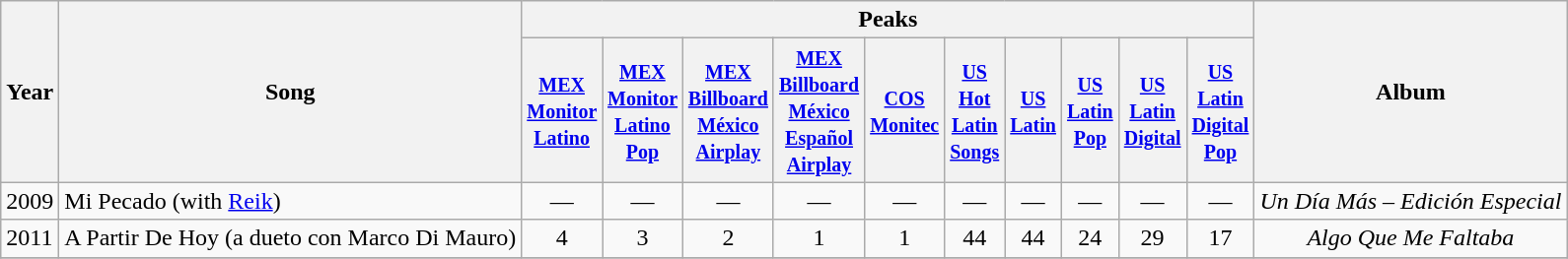<table class="wikitable">
<tr>
<th rowspan="2">Year</th>
<th rowspan="2">Song</th>
<th colspan="10">Peaks</th>
<th rowspan="2">Album</th>
</tr>
<tr>
<th width="30"><small><a href='#'>MEX Monitor Latino</a></small></th>
<th width="30"><small><a href='#'>MEX Monitor Latino Pop</a></small></th>
<th width="30"><small><a href='#'>MEX Billboard México Airplay</a></small></th>
<th width="30"><small><a href='#'>MEX Billboard México Español Airplay</a></small></th>
<th width="30"><small><a href='#'>COS Monitec</a></small></th>
<th width="30"><small><a href='#'>US Hot Latin Songs</a></small></th>
<th width="30"><small><a href='#'>US Latin</a></small></th>
<th width="30"><small><a href='#'>US Latin Pop</a></small></th>
<th width="30"><small><a href='#'>US Latin Digital</a></small></th>
<th width="30"><small><a href='#'>US Latin Digital Pop</a></small></th>
</tr>
<tr>
<td>2009</td>
<td>Mi Pecado (with <a href='#'>Reik</a>)</td>
<td align="center">—</td>
<td align="center">—</td>
<td align="center">—</td>
<td align="center">—</td>
<td align="center">—</td>
<td align="center">—</td>
<td align="center">—</td>
<td align="center">—</td>
<td align="center">—</td>
<td align="center">—</td>
<td rowspan="1" align="center"><em>Un Día Más – Edición Especial</em></td>
</tr>
<tr>
<td>2011</td>
<td>A Partir De Hoy (a dueto con Marco Di Mauro)</td>
<td align="center">4</td>
<td align="center">3</td>
<td align="center">2</td>
<td align="center">1</td>
<td align="center">1</td>
<td align="center">44</td>
<td align="center">44</td>
<td align="center">24</td>
<td align="center">29</td>
<td align="center">17</td>
<td rowspan="1" align="center"><em>Algo Que Me Faltaba</em></td>
</tr>
<tr>
</tr>
</table>
